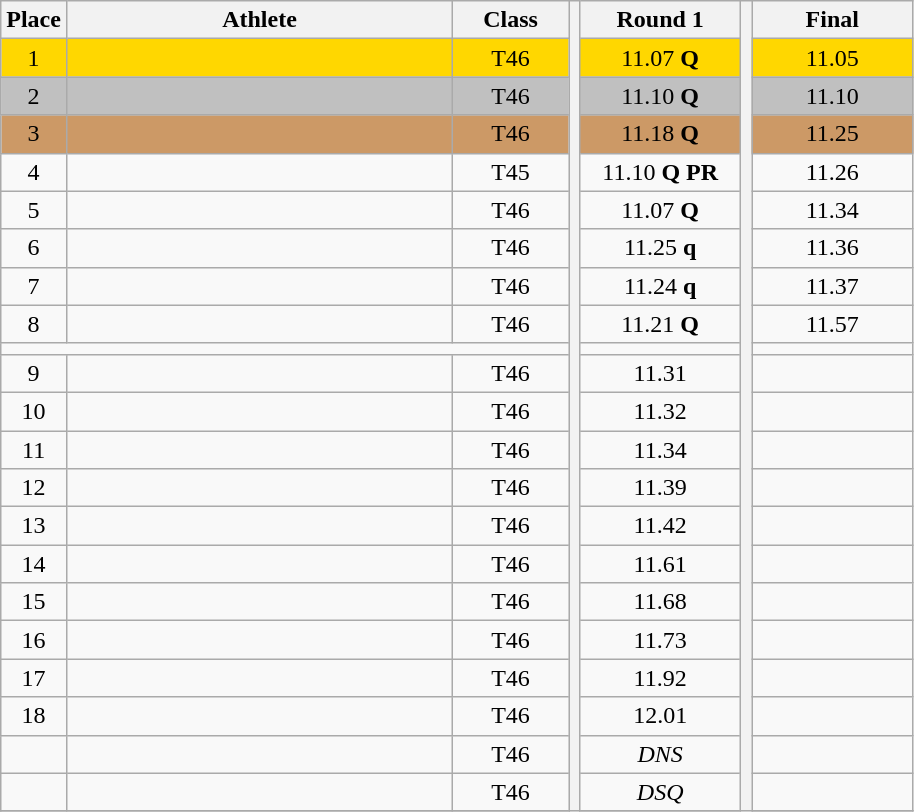<table class="wikitable" style="text-align:center">
<tr>
<th>Place</th>
<th width=250>Athlete</th>
<th width=70>Class</th>
<th rowspan=31></th>
<th width=100>Round 1</th>
<th rowspan=31></th>
<th width=100>Final</th>
</tr>
<tr bgcolor=gold>
<td>1</td>
<td align=left></td>
<td>T46</td>
<td>11.07 <strong>Q</strong></td>
<td>11.05</td>
</tr>
<tr bgcolor=silver>
<td>2</td>
<td align=left></td>
<td>T46</td>
<td>11.10 <strong>Q</strong></td>
<td>11.10</td>
</tr>
<tr bgcolor=cc9966>
<td>3</td>
<td align=left></td>
<td>T46</td>
<td>11.18 <strong>Q</strong></td>
<td>11.25</td>
</tr>
<tr>
<td>4</td>
<td align=left></td>
<td>T45</td>
<td>11.10 <strong>Q PR</strong></td>
<td>11.26</td>
</tr>
<tr>
<td>5</td>
<td align=left></td>
<td>T46</td>
<td>11.07 <strong>Q</strong></td>
<td>11.34</td>
</tr>
<tr>
<td>6</td>
<td align=left></td>
<td>T46</td>
<td>11.25 <strong>q</strong></td>
<td>11.36</td>
</tr>
<tr>
<td>7</td>
<td align=left></td>
<td>T46</td>
<td>11.24 <strong>q</strong></td>
<td>11.37</td>
</tr>
<tr>
<td>8</td>
<td align=left></td>
<td>T46</td>
<td>11.21 <strong>Q</strong></td>
<td>11.57</td>
</tr>
<tr>
<td colspan=10></td>
</tr>
<tr>
<td>9</td>
<td align=left></td>
<td>T46</td>
<td>11.31</td>
<td></td>
</tr>
<tr>
<td>10</td>
<td align=left></td>
<td>T46</td>
<td>11.32</td>
<td></td>
</tr>
<tr>
<td>11</td>
<td align=left></td>
<td>T46</td>
<td>11.34</td>
<td></td>
</tr>
<tr>
<td>12</td>
<td align=left></td>
<td>T46</td>
<td>11.39</td>
<td></td>
</tr>
<tr>
<td>13</td>
<td align=left></td>
<td>T46</td>
<td>11.42</td>
<td></td>
</tr>
<tr>
<td>14</td>
<td align=left></td>
<td>T46</td>
<td>11.61</td>
<td></td>
</tr>
<tr>
<td>15</td>
<td align=left></td>
<td>T46</td>
<td>11.68</td>
<td></td>
</tr>
<tr>
<td>16</td>
<td align=left></td>
<td>T46</td>
<td>11.73</td>
<td></td>
</tr>
<tr>
<td>17</td>
<td align=left></td>
<td>T46</td>
<td>11.92</td>
<td></td>
</tr>
<tr>
<td>18</td>
<td align=left></td>
<td>T46</td>
<td>12.01</td>
<td></td>
</tr>
<tr>
<td></td>
<td align=left></td>
<td>T46</td>
<td><em>DNS</em></td>
<td></td>
</tr>
<tr>
<td></td>
<td align=left></td>
<td>T46</td>
<td><em>DSQ</em></td>
<td></td>
</tr>
<tr>
</tr>
</table>
